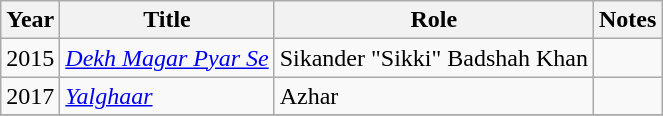<table class="wikitable sortable">
<tr>
<th>Year</th>
<th>Title</th>
<th>Role</th>
<th>Notes</th>
</tr>
<tr>
<td>2015</td>
<td><em><a href='#'>Dekh Magar Pyar Se</a></em></td>
<td>Sikander "Sikki" Badshah Khan</td>
<td></td>
</tr>
<tr>
<td>2017</td>
<td><em><a href='#'>Yalghaar</a></em></td>
<td>Azhar</td>
<td></td>
</tr>
<tr>
</tr>
</table>
